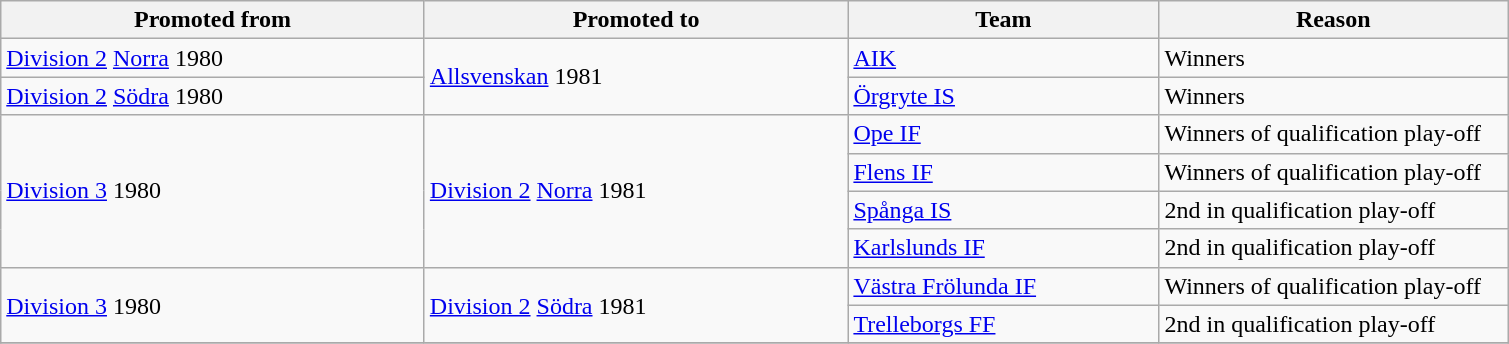<table class="wikitable" style="text-align: left">
<tr>
<th style="width: 275px;">Promoted from</th>
<th style="width: 275px;">Promoted to</th>
<th style="width: 200px;">Team</th>
<th style="width: 225px;">Reason</th>
</tr>
<tr>
<td><a href='#'>Division 2</a> <a href='#'>Norra</a> 1980</td>
<td rowspan=2><a href='#'>Allsvenskan</a> 1981</td>
<td><a href='#'>AIK</a></td>
<td>Winners</td>
</tr>
<tr>
<td><a href='#'>Division 2</a> <a href='#'>Södra</a> 1980</td>
<td><a href='#'>Örgryte IS</a></td>
<td>Winners</td>
</tr>
<tr>
<td rowspan=4><a href='#'>Division 3</a> 1980</td>
<td rowspan=4><a href='#'>Division 2</a> <a href='#'>Norra</a> 1981</td>
<td><a href='#'>Ope IF</a></td>
<td>Winners of qualification play-off</td>
</tr>
<tr>
<td><a href='#'>Flens IF</a></td>
<td>Winners of qualification play-off</td>
</tr>
<tr>
<td><a href='#'>Spånga IS</a></td>
<td>2nd in qualification play-off</td>
</tr>
<tr>
<td><a href='#'>Karlslunds IF</a></td>
<td>2nd in qualification play-off</td>
</tr>
<tr>
<td rowspan=2><a href='#'>Division 3</a> 1980</td>
<td rowspan=2><a href='#'>Division 2</a> <a href='#'>Södra</a> 1981</td>
<td><a href='#'>Västra Frölunda IF</a></td>
<td>Winners of qualification play-off</td>
</tr>
<tr>
<td><a href='#'>Trelleborgs FF</a></td>
<td>2nd in qualification play-off</td>
</tr>
<tr>
</tr>
</table>
